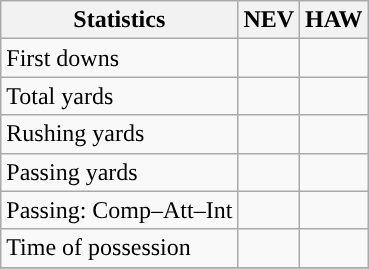<table class="wikitable" style="float: left;">
<tr>
<th>Statistics</th>
<th>NEV</th>
<th>HAW</th>
</tr>
<tr>
<td>First downs</td>
<td></td>
<td></td>
</tr>
<tr>
<td>Total yards</td>
<td></td>
<td></td>
</tr>
<tr>
<td>Rushing yards</td>
<td></td>
<td></td>
</tr>
<tr>
<td>Passing yards</td>
<td></td>
<td></td>
</tr>
<tr>
<td>Passing: Comp–Att–Int</td>
<td></td>
<td></td>
</tr>
<tr>
<td>Time of possession</td>
<td></td>
<td></td>
</tr>
<tr>
</tr>
</table>
